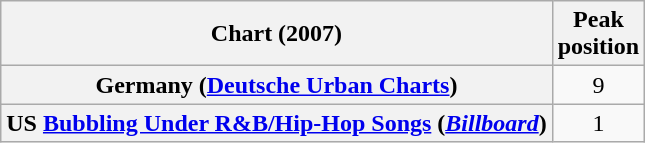<table class="wikitable sortable plainrowheaders" style="text-align:center">
<tr>
<th scope="col">Chart (2007)</th>
<th scope="col">Peak<br>position</th>
</tr>
<tr>
<th scope="row">Germany (<a href='#'>Deutsche Urban Charts</a>)</th>
<td align="center">9</td>
</tr>
<tr>
<th scope="row">US <a href='#'>Bubbling Under R&B/Hip-Hop Songs</a> (<em><a href='#'>Billboard</a></em>)</th>
<td align="center">1</td>
</tr>
</table>
